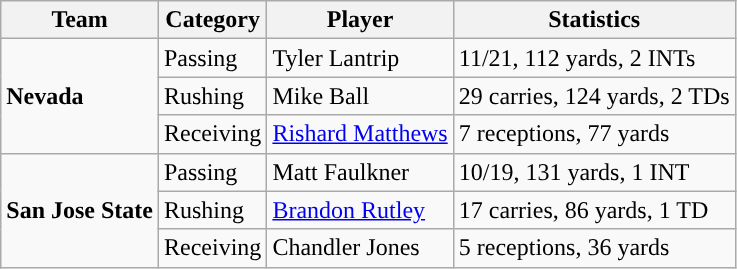<table class="wikitable" style="float: left;">
<tr>
<th>Team</th>
<th>Category</th>
<th>Player</th>
<th>Statistics</th>
</tr>
<tr>
<td rowspan=3><strong>Nevada</strong></td>
<td>Passing</td>
<td>Tyler Lantrip</td>
<td>11/21, 112 yards, 2 INTs</td>
</tr>
<tr>
<td>Rushing</td>
<td>Mike Ball</td>
<td>29 carries, 124 yards, 2 TDs</td>
</tr>
<tr>
<td>Receiving</td>
<td><a href='#'>Rishard Matthews</a></td>
<td>7 receptions, 77 yards</td>
</tr>
<tr>
<td rowspan=3><strong>San Jose State</strong></td>
<td>Passing</td>
<td>Matt Faulkner</td>
<td>10/19, 131 yards, 1 INT</td>
</tr>
<tr>
<td>Rushing</td>
<td><a href='#'>Brandon Rutley</a></td>
<td>17 carries, 86 yards, 1 TD</td>
</tr>
<tr>
<td>Receiving</td>
<td>Chandler Jones</td>
<td>5 receptions, 36 yards</td>
</tr>
</table>
